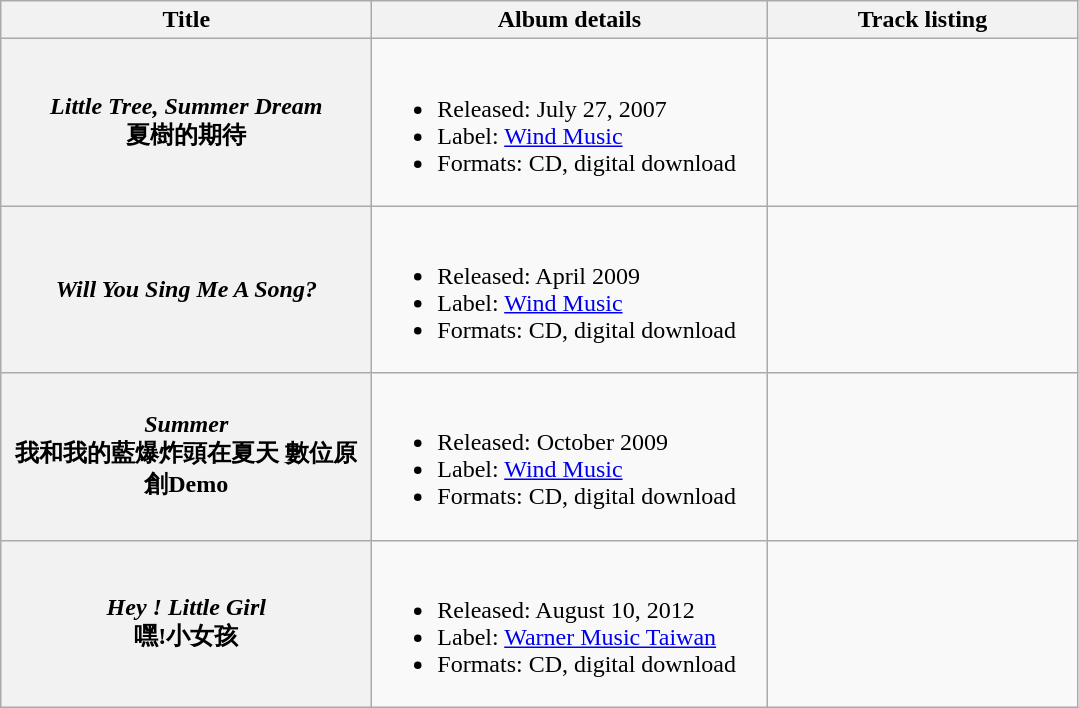<table class="wikitable plainrowheaders" style="text-align:center;">
<tr>
<th style="width:15em;">Title</th>
<th style="width:16em;">Album details</th>
<th style="width:200px;">Track listing</th>
</tr>
<tr>
<th scope="row"><em>Little Tree, Summer Dream</em><br>夏樹的期待</th>
<td align="left"><br><ul><li>Released: July 27, 2007</li><li>Label: <a href='#'>Wind Music</a></li><li>Formats: CD, digital download</li></ul></td>
<td align="center"></td>
</tr>
<tr>
<th scope="row"><em>Will You Sing Me A Song?</em></th>
<td align="left"><br><ul><li>Released: April 2009</li><li>Label: <a href='#'>Wind Music</a></li><li>Formats: CD, digital download</li></ul></td>
<td align="center"></td>
</tr>
<tr>
<th scope="row"><em>Summer</em><br>我和我的藍爆炸頭在夏天 數位原創Demo</th>
<td align="left"><br><ul><li>Released: October 2009</li><li>Label: <a href='#'>Wind Music</a></li><li>Formats: CD, digital download</li></ul></td>
<td align="center"></td>
</tr>
<tr>
<th scope="row"><em>Hey ! Little Girl</em><br>嘿!小女孩</th>
<td align="left"><br><ul><li>Released: August 10, 2012</li><li>Label: <a href='#'>Warner Music Taiwan</a></li><li>Formats: CD, digital download</li></ul></td>
<td align="center"></td>
</tr>
</table>
